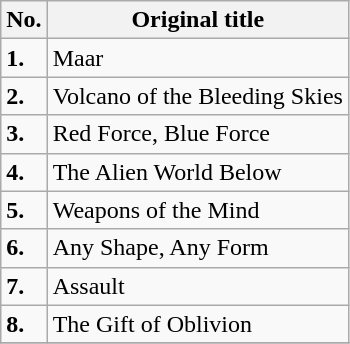<table class="wikitable">
<tr>
<th>No.</th>
<th>Original title</th>
</tr>
<tr>
<td><strong>1.</strong></td>
<td>Maar</td>
</tr>
<tr>
<td><strong>2.</strong></td>
<td>Volcano of the Bleeding Skies</td>
</tr>
<tr>
<td><strong>3.</strong></td>
<td>Red Force, Blue Force</td>
</tr>
<tr>
<td><strong>4.</strong></td>
<td>The Alien World Below</td>
</tr>
<tr>
<td><strong>5.</strong></td>
<td>Weapons of the Mind</td>
</tr>
<tr>
<td><strong>6.</strong></td>
<td>Any Shape, Any Form</td>
</tr>
<tr>
<td><strong>7.</strong></td>
<td>Assault</td>
</tr>
<tr>
<td><strong>8.</strong></td>
<td>The Gift of Oblivion</td>
</tr>
<tr>
</tr>
</table>
